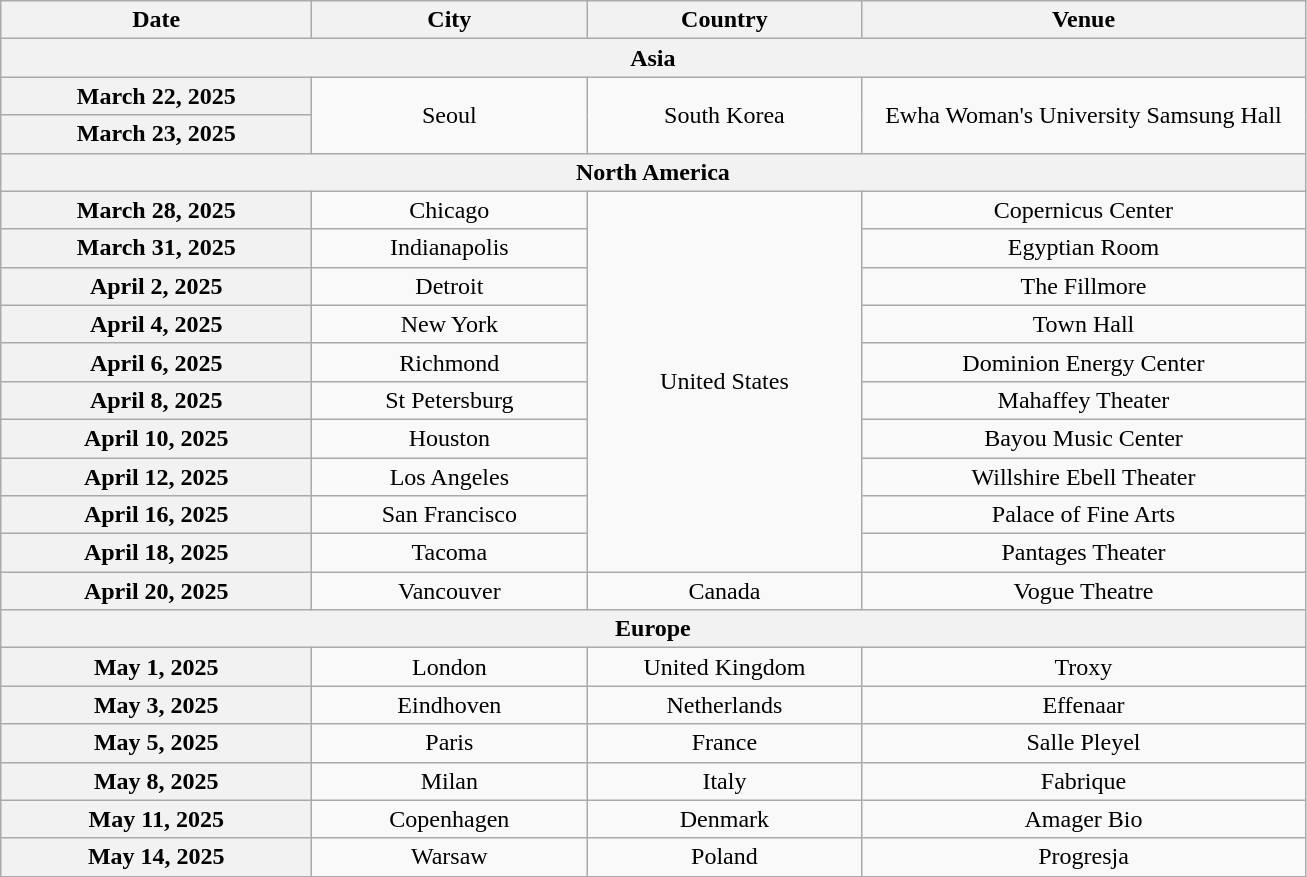<table class="wikitable plainrowheaders" style="text-align:center">
<tr>
<th scope="col" style="width:12.5em">Date</th>
<th scope="col" style="width:11em">City</th>
<th scope="col" style="width:11em">Country</th>
<th scope="col" style="width:18em">Venue</th>
</tr>
<tr>
<th colspan="4">Asia</th>
</tr>
<tr>
<th scope="row">March 22, 2025</th>
<td rowspan="2">Seoul</td>
<td rowspan="2">South Korea</td>
<td rowspan="2">Ewha Woman's University Samsung Hall</td>
</tr>
<tr>
<th scope="row">March 23, 2025</th>
</tr>
<tr>
<th colspan="4">North America</th>
</tr>
<tr>
<th scope="row">March 28, 2025</th>
<td>Chicago</td>
<td rowspan="10">United States</td>
<td>Copernicus Center</td>
</tr>
<tr>
<th scope="row">March 31, 2025</th>
<td>Indianapolis</td>
<td>Egyptian Room</td>
</tr>
<tr>
<th scope="row">April 2, 2025</th>
<td>Detroit</td>
<td>The Fillmore</td>
</tr>
<tr>
<th scope="row">April 4, 2025</th>
<td>New York</td>
<td>Town Hall</td>
</tr>
<tr>
<th scope="row">April 6, 2025</th>
<td>Richmond</td>
<td>Dominion Energy Center</td>
</tr>
<tr>
<th scope="row">April 8, 2025</th>
<td>St Petersburg</td>
<td>Mahaffey Theater</td>
</tr>
<tr>
<th scope="row">April 10, 2025</th>
<td>Houston</td>
<td>Bayou Music Center</td>
</tr>
<tr>
<th scope="row">April 12, 2025</th>
<td>Los Angeles</td>
<td>Willshire Ebell Theater</td>
</tr>
<tr>
<th scope="row">April 16, 2025</th>
<td>San Francisco</td>
<td>Palace of Fine Arts</td>
</tr>
<tr>
<th scope="row">April 18, 2025</th>
<td>Tacoma</td>
<td>Pantages Theater</td>
</tr>
<tr>
<th scope="row">April 20, 2025</th>
<td>Vancouver</td>
<td>Canada</td>
<td>Vogue Theatre</td>
</tr>
<tr>
<th colspan="4">Europe</th>
</tr>
<tr>
<th scope="row">May 1, 2025</th>
<td>London</td>
<td>United Kingdom</td>
<td>Troxy</td>
</tr>
<tr>
<th scope="row">May 3, 2025</th>
<td>Eindhoven</td>
<td>Netherlands</td>
<td>Effenaar</td>
</tr>
<tr>
<th scope="row">May 5, 2025</th>
<td>Paris</td>
<td>France</td>
<td>Salle Pleyel</td>
</tr>
<tr>
<th scope="row">May 8, 2025</th>
<td>Milan</td>
<td>Italy</td>
<td>Fabrique</td>
</tr>
<tr>
<th scope="row">May 11, 2025</th>
<td>Copenhagen</td>
<td>Denmark</td>
<td>Amager Bio</td>
</tr>
<tr>
<th scope="row">May 14, 2025</th>
<td>Warsaw</td>
<td>Poland</td>
<td>Progresja</td>
</tr>
</table>
